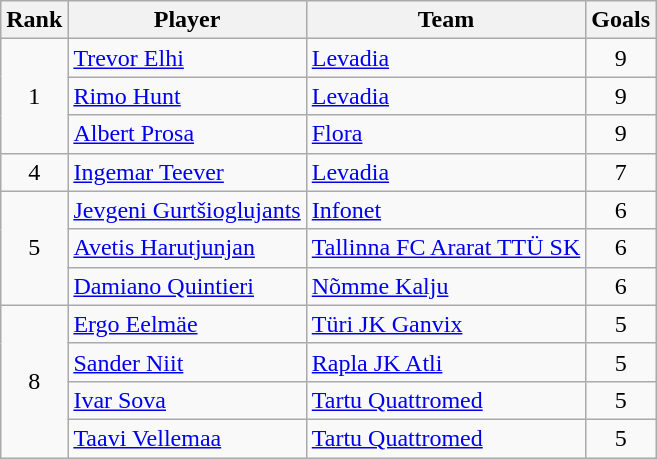<table class="wikitable" style="text-align:center">
<tr>
<th>Rank</th>
<th>Player</th>
<th>Team</th>
<th>Goals</th>
</tr>
<tr>
<td rowspan="3">1</td>
<td align="left"> <a href='#'>Trevor Elhi</a></td>
<td align="left"><a href='#'>Levadia</a></td>
<td align="centre">9</td>
</tr>
<tr>
<td align="left"> <a href='#'>Rimo Hunt</a></td>
<td align="left"><a href='#'>Levadia</a></td>
<td align="centre">9</td>
</tr>
<tr>
<td align="left"> <a href='#'>Albert Prosa</a></td>
<td align="left"><a href='#'>Flora</a></td>
<td align="centre">9</td>
</tr>
<tr>
<td rowspan="1">4</td>
<td align="left"> <a href='#'>Ingemar Teever</a></td>
<td align="left"><a href='#'>Levadia</a></td>
<td align="centre">7</td>
</tr>
<tr>
<td rowspan="3">5</td>
<td align="left"> <a href='#'>Jevgeni Gurtšioglujants</a></td>
<td align="left"><a href='#'>Infonet</a></td>
<td align="centre">6</td>
</tr>
<tr>
<td align="left"> <a href='#'>Avetis Harutjunjan</a></td>
<td align="left"><a href='#'>Tallinna FC Ararat TTÜ SK</a></td>
<td align="centre">6</td>
</tr>
<tr>
<td align="left"> <a href='#'>Damiano Quintieri</a></td>
<td align="left"><a href='#'>Nõmme Kalju</a></td>
<td align="centre">6</td>
</tr>
<tr>
<td rowspan="4">8</td>
<td align="left"> <a href='#'>Ergo Eelmäe</a></td>
<td align="left"><a href='#'>Türi JK Ganvix</a></td>
<td align="centre">5</td>
</tr>
<tr>
<td align="left"> <a href='#'>Sander Niit</a></td>
<td align="left"><a href='#'>Rapla JK Atli</a></td>
<td align="centre">5</td>
</tr>
<tr>
<td align="left"> <a href='#'>Ivar Sova</a></td>
<td align="left"><a href='#'>Tartu Quattromed</a></td>
<td align="centre">5</td>
</tr>
<tr>
<td align="left"> <a href='#'>Taavi Vellemaa</a></td>
<td align="left"><a href='#'>Tartu Quattromed</a></td>
<td align="centre">5</td>
</tr>
</table>
